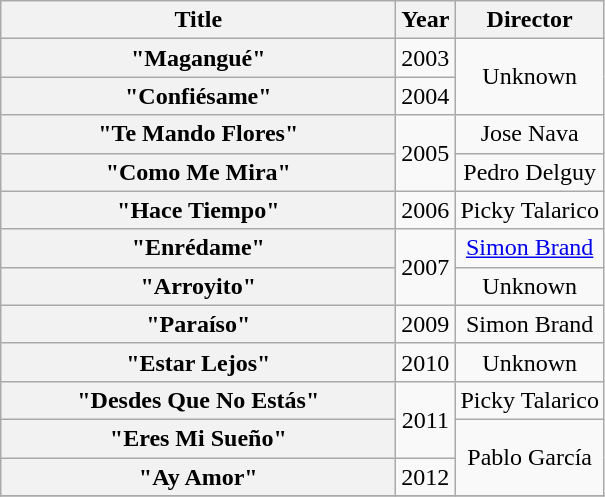<table class="wikitable plainrowheaders" style="text-align:center;" border="1">
<tr>
<th scope="col" style="width:16em;">Title</th>
<th scope="col">Year</th>
<th scope="col">Director</th>
</tr>
<tr>
<th scope="row">"Magangué"</th>
<td rowspan="1">2003</td>
<td rowspan="2">Unknown</td>
</tr>
<tr>
<th scope="row">"Confiésame"</th>
<td rowspan="1">2004</td>
</tr>
<tr>
<th scope="row">"Te Mando Flores"</th>
<td rowspan="2">2005</td>
<td>Jose Nava</td>
</tr>
<tr>
<th scope="row">"Como Me Mira"</th>
<td>Pedro Delguy</td>
</tr>
<tr>
<th scope="row">"Hace Tiempo"</th>
<td rowspan="1">2006</td>
<td>Picky Talarico</td>
</tr>
<tr>
<th scope="row">"Enrédame"</th>
<td rowspan="2">2007</td>
<td><a href='#'>Simon Brand</a></td>
</tr>
<tr>
<th scope="row">"Arroyito"</th>
<td>Unknown</td>
</tr>
<tr>
<th scope="row">"Paraíso"</th>
<td rowspan="1">2009</td>
<td>Simon Brand</td>
</tr>
<tr>
<th scope="row">"Estar Lejos"</th>
<td rowspan="1">2010</td>
<td>Unknown</td>
</tr>
<tr>
<th scope="row">"Desdes Que No Estás"</th>
<td rowspan="2">2011</td>
<td>Picky Talarico</td>
</tr>
<tr>
<th scope="row">"Eres Mi Sueño"</th>
<td rowspan="2">Pablo García</td>
</tr>
<tr>
<th scope="row">"Ay Amor"</th>
<td rowspan="1">2012</td>
</tr>
<tr>
</tr>
</table>
